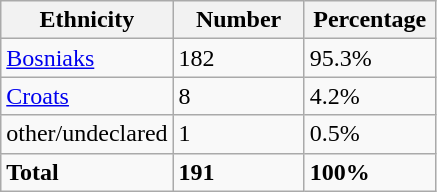<table class="wikitable">
<tr>
<th width="100px">Ethnicity</th>
<th width="80px">Number</th>
<th width="80px">Percentage</th>
</tr>
<tr>
<td><a href='#'>Bosniaks</a></td>
<td>182</td>
<td>95.3%</td>
</tr>
<tr>
<td><a href='#'>Croats</a></td>
<td>8</td>
<td>4.2%</td>
</tr>
<tr>
<td>other/undeclared</td>
<td>1</td>
<td>0.5%</td>
</tr>
<tr>
<td><strong>Total</strong></td>
<td><strong>191</strong></td>
<td><strong>100%</strong></td>
</tr>
</table>
